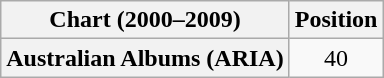<table class="wikitable plainrowheaders">
<tr>
<th scope="col">Chart (2000–2009)</th>
<th scope="col">Position</th>
</tr>
<tr>
<th scope="row">Australian Albums (ARIA)</th>
<td align="center">40</td>
</tr>
</table>
